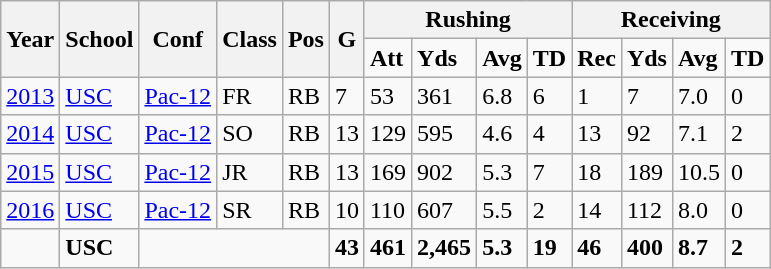<table class="wikitable">
<tr>
<th rowspan="2">Year</th>
<th rowspan="2">School</th>
<th rowspan="2">Conf</th>
<th rowspan="2">Class</th>
<th rowspan="2">Pos</th>
<th rowspan="2">G</th>
<th colspan="4" style="text-align: center; font-weight:bold;">Rushing</th>
<th colspan="4" style="text-align: center; font-weight:bold;">Receiving</th>
</tr>
<tr>
<td style="font-weight:bold;">Att</td>
<td style="font-weight:bold;">Yds</td>
<td style="font-weight:bold;">Avg</td>
<td style="font-weight:bold;">TD</td>
<td style="font-weight:bold;">Rec</td>
<td style="font-weight:bold;">Yds</td>
<td style="font-weight:bold;">Avg</td>
<td style="font-weight:bold;">TD</td>
</tr>
<tr>
<td><a href='#'>2013</a></td>
<td><a href='#'>USC</a></td>
<td><a href='#'>Pac-12</a></td>
<td>FR</td>
<td>RB</td>
<td>7</td>
<td>53</td>
<td>361</td>
<td>6.8</td>
<td>6</td>
<td>1</td>
<td>7</td>
<td>7.0</td>
<td>0</td>
</tr>
<tr>
<td><a href='#'>2014</a></td>
<td><a href='#'>USC</a></td>
<td><a href='#'>Pac-12</a></td>
<td>SO</td>
<td>RB</td>
<td>13</td>
<td>129</td>
<td>595</td>
<td>4.6</td>
<td>4</td>
<td>13</td>
<td>92</td>
<td>7.1</td>
<td>2</td>
</tr>
<tr>
<td><a href='#'>2015</a></td>
<td><a href='#'>USC</a></td>
<td><a href='#'>Pac-12</a></td>
<td>JR</td>
<td>RB</td>
<td>13</td>
<td>169</td>
<td>902</td>
<td>5.3</td>
<td>7</td>
<td>18</td>
<td>189</td>
<td>10.5</td>
<td>0</td>
</tr>
<tr>
<td><a href='#'>2016</a></td>
<td><a href='#'>USC</a></td>
<td><a href='#'>Pac-12</a></td>
<td>SR</td>
<td>RB</td>
<td>10</td>
<td>110</td>
<td>607</td>
<td>5.5</td>
<td>2</td>
<td>14</td>
<td>112</td>
<td>8.0</td>
<td>0</td>
</tr>
<tr>
<td style="font-weight:bold;"></td>
<td style="font-weight:bold;">USC</td>
<td colspan="3" style="font-weight:bold;"></td>
<td style="font-weight:bold;">43</td>
<td style="font-weight:bold;">461</td>
<td style="font-weight:bold;">2,465</td>
<td style="font-weight:bold;">5.3</td>
<td style="font-weight:bold;">19</td>
<td style="font-weight:bold;">46</td>
<td style="font-weight:bold;">400</td>
<td style="font-weight:bold;">8.7</td>
<td style="font-weight:bold;">2</td>
</tr>
</table>
